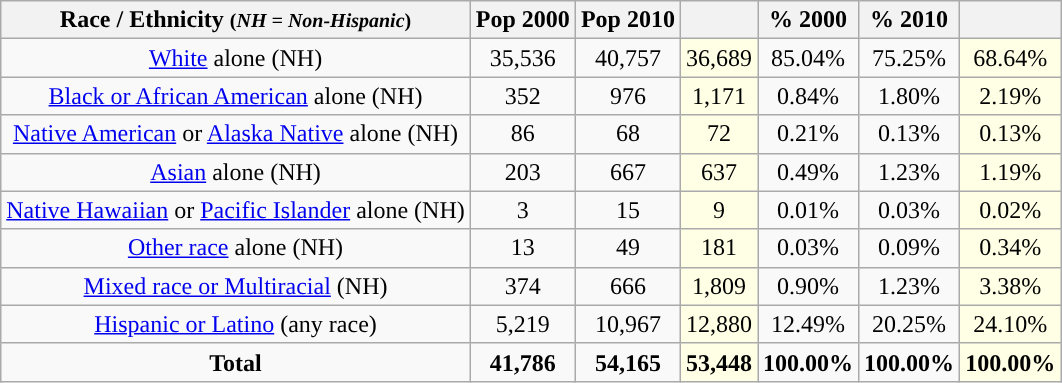<table class="wikitable" style="text-align:center;">
<tr>
<th>Race / Ethnicity <small>(<em>NH = Non-Hispanic</em>)</small></th>
<th>Pop 2000</th>
<th>Pop 2010</th>
<th></th>
<th>% 2000</th>
<th>% 2010</th>
<th></th>
</tr>
<tr>
<td><a href='#'>White</a> alone (NH)</td>
<td>35,536</td>
<td>40,757</td>
<td style='background: #ffffe6;'>36,689</td>
<td>85.04%</td>
<td>75.25%</td>
<td style='background: #ffffe6;'>68.64%</td>
</tr>
<tr>
<td><a href='#'>Black or African American</a> alone (NH)</td>
<td>352</td>
<td>976</td>
<td style='background: #ffffe6;'>1,171</td>
<td>0.84%</td>
<td>1.80%</td>
<td style='background: #ffffe6;'>2.19%</td>
</tr>
<tr>
<td><a href='#'>Native American</a> or <a href='#'>Alaska Native</a> alone (NH)</td>
<td>86</td>
<td>68</td>
<td style='background: #ffffe6;'>72</td>
<td>0.21%</td>
<td>0.13%</td>
<td style='background: #ffffe6;'>0.13%</td>
</tr>
<tr>
<td><a href='#'>Asian</a> alone (NH)</td>
<td>203</td>
<td>667</td>
<td style='background: #ffffe6;'>637</td>
<td>0.49%</td>
<td>1.23%</td>
<td style='background: #ffffe6;'>1.19%</td>
</tr>
<tr>
<td><a href='#'>Native Hawaiian</a> or <a href='#'>Pacific Islander</a> alone (NH)</td>
<td>3</td>
<td>15</td>
<td style='background: #ffffe6;'>9</td>
<td>0.01%</td>
<td>0.03%</td>
<td style='background: #ffffe6;'>0.02%</td>
</tr>
<tr>
<td><a href='#'>Other race</a> alone (NH)</td>
<td>13</td>
<td>49</td>
<td style='background: #ffffe6;'>181</td>
<td>0.03%</td>
<td>0.09%</td>
<td style='background: #ffffe6;'>0.34%</td>
</tr>
<tr>
<td><a href='#'>Mixed race or Multiracial</a> (NH)</td>
<td>374</td>
<td>666</td>
<td style='background: #ffffe6;'>1,809</td>
<td>0.90%</td>
<td>1.23%</td>
<td style='background: #ffffe6;'>3.38%</td>
</tr>
<tr>
<td><a href='#'>Hispanic or Latino</a> (any race)</td>
<td>5,219</td>
<td>10,967</td>
<td style='background: #ffffe6;'>12,880</td>
<td>12.49%</td>
<td>20.25%</td>
<td style='background: #ffffe6;'>24.10%</td>
</tr>
<tr>
<td><strong>Total</strong></td>
<td><strong>41,786</strong></td>
<td><strong>54,165</strong></td>
<td style='background: #ffffe6;'><strong>53,448</strong></td>
<td><strong>100.00%</strong></td>
<td><strong>100.00%</strong></td>
<td style='background: #ffffe6;'><strong>100.00%</strong></td>
</tr>
</table>
